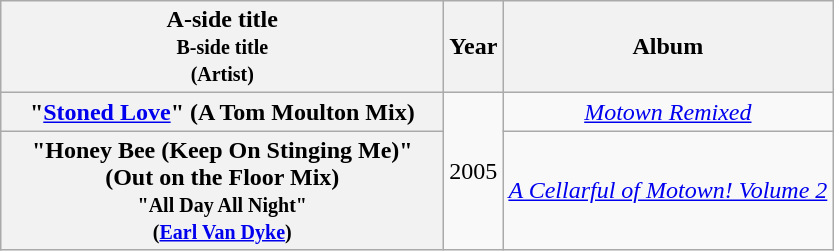<table class="wikitable plainrowheaders" style="text-align:center;">
<tr>
<th scope="col" style="width:18em;">A-side title<br><small>B-side title<br>(Artist)</small></th>
<th scope="col">Year</th>
<th scope="col">Album</th>
</tr>
<tr>
<th scope="row">"<a href='#'>Stoned Love</a>" (A Tom Moulton Mix)</th>
<td rowspan="2">2005</td>
<td><em><a href='#'>Motown Remixed</a></em></td>
</tr>
<tr>
<th scope="row">"Honey Bee (Keep On Stinging Me)" (Out on the Floor Mix) <br><small>"All Day All Night"<br>(<a href='#'>Earl Van Dyke</a>)</small></th>
<td><em><a href='#'>A Cellarful of Motown! Volume 2</a></em></td>
</tr>
</table>
